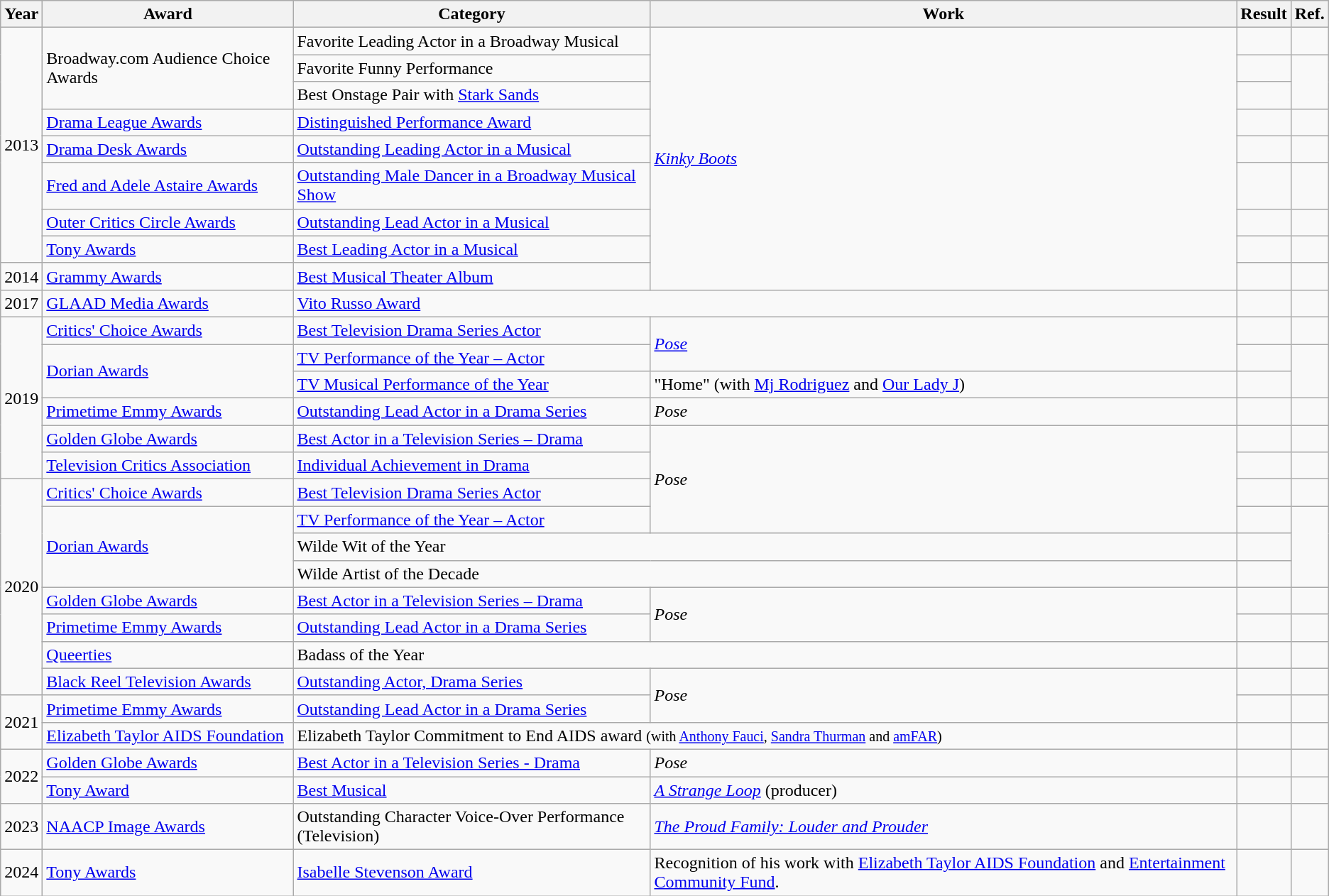<table class="wikitable sortable">
<tr>
<th scope="col">Year</th>
<th scope="col">Award</th>
<th scope="col">Category</th>
<th scope="col">Work</th>
<th scope="col">Result</th>
<th scope="col">Ref.</th>
</tr>
<tr>
<td rowspan="8">2013</td>
<td rowspan="3">Broadway.com Audience Choice Awards</td>
<td>Favorite Leading Actor in a Broadway Musical</td>
<td rowspan="9"><em><a href='#'>Kinky Boots</a></em></td>
<td></td>
<td></td>
</tr>
<tr>
<td>Favorite Funny Performance</td>
<td></td>
<td rowspan="2"></td>
</tr>
<tr>
<td>Best Onstage Pair with <a href='#'>Stark Sands</a></td>
<td></td>
</tr>
<tr>
<td><a href='#'>Drama League Awards</a></td>
<td><a href='#'>Distinguished Performance Award</a></td>
<td></td>
<td></td>
</tr>
<tr>
<td><a href='#'>Drama Desk Awards</a></td>
<td><a href='#'>Outstanding Leading Actor in a Musical</a></td>
<td></td>
<td></td>
</tr>
<tr>
<td><a href='#'>Fred and Adele Astaire Awards</a></td>
<td><a href='#'>Outstanding Male Dancer in a Broadway Musical Show</a></td>
<td></td>
<td></td>
</tr>
<tr>
<td><a href='#'>Outer Critics Circle Awards</a></td>
<td><a href='#'>Outstanding Lead Actor in a Musical</a></td>
<td></td>
<td></td>
</tr>
<tr>
<td><a href='#'>Tony Awards</a></td>
<td><a href='#'>Best Leading Actor in a Musical</a></td>
<td></td>
<td></td>
</tr>
<tr>
<td>2014</td>
<td><a href='#'>Grammy Awards</a></td>
<td><a href='#'>Best Musical Theater Album</a></td>
<td></td>
<td></td>
</tr>
<tr>
<td>2017</td>
<td><a href='#'>GLAAD Media Awards</a></td>
<td colspan="2"><a href='#'>Vito Russo Award</a></td>
<td></td>
<td></td>
</tr>
<tr>
<td rowspan="6">2019</td>
<td><a href='#'>Critics' Choice Awards</a></td>
<td><a href='#'>Best Television Drama Series Actor</a></td>
<td rowspan="2"><em><a href='#'>Pose</a></em></td>
<td></td>
<td></td>
</tr>
<tr>
<td rowspan="2"><a href='#'>Dorian Awards</a></td>
<td><a href='#'>TV Performance of the Year – Actor</a></td>
<td></td>
<td rowspan="2"></td>
</tr>
<tr>
<td><a href='#'>TV Musical Performance of the Year</a></td>
<td>"Home" (with <a href='#'>Mj Rodriguez</a> and <a href='#'>Our Lady J</a>)</td>
<td></td>
</tr>
<tr>
<td><a href='#'>Primetime Emmy Awards</a></td>
<td><a href='#'>Outstanding Lead Actor in a Drama Series</a></td>
<td><em>Pose</em></td>
<td></td>
<td></td>
</tr>
<tr>
<td><a href='#'>Golden Globe Awards</a></td>
<td><a href='#'>Best Actor in a Television Series – Drama</a></td>
<td rowspan="4"><em>Pose</em></td>
<td></td>
<td></td>
</tr>
<tr>
<td><a href='#'>Television Critics Association</a></td>
<td><a href='#'>Individual Achievement in Drama</a></td>
<td></td>
<td></td>
</tr>
<tr>
<td rowspan="8">2020</td>
<td><a href='#'>Critics' Choice Awards</a></td>
<td><a href='#'>Best Television Drama Series Actor</a></td>
<td></td>
<td></td>
</tr>
<tr>
<td rowspan="3"><a href='#'>Dorian Awards</a></td>
<td><a href='#'>TV Performance of the Year – Actor</a></td>
<td></td>
<td rowspan="3"></td>
</tr>
<tr>
<td colspan="2">Wilde Wit of the Year</td>
<td></td>
</tr>
<tr>
<td colspan="2">Wilde Artist of the Decade</td>
<td></td>
</tr>
<tr>
<td><a href='#'>Golden Globe Awards</a></td>
<td><a href='#'>Best Actor in a Television Series – Drama</a></td>
<td rowspan="2"><em>Pose</em></td>
<td></td>
<td></td>
</tr>
<tr>
<td><a href='#'>Primetime Emmy Awards</a></td>
<td><a href='#'>Outstanding Lead Actor in a Drama Series</a></td>
<td></td>
<td></td>
</tr>
<tr>
<td><a href='#'>Queerties</a></td>
<td colspan="2">Badass of the Year</td>
<td></td>
<td></td>
</tr>
<tr>
<td><a href='#'>Black Reel Television Awards</a></td>
<td><a href='#'>Outstanding Actor, Drama Series</a></td>
<td rowspan="2"><em>Pose</em></td>
<td></td>
<td></td>
</tr>
<tr>
<td rowspan="2">2021</td>
<td><a href='#'>Primetime Emmy Awards</a></td>
<td><a href='#'>Outstanding Lead Actor in a Drama Series</a></td>
<td></td>
<td></td>
</tr>
<tr>
<td><a href='#'>Elizabeth Taylor AIDS Foundation</a></td>
<td colspan="2">Elizabeth Taylor Commitment to End AIDS award <small>(with <a href='#'>Anthony Fauci</a>, <a href='#'>Sandra Thurman</a> and <a href='#'>amFAR</a>)</small></td>
<td></td>
<td></td>
</tr>
<tr>
<td rowspan="2">2022</td>
<td><a href='#'>Golden Globe Awards</a></td>
<td><a href='#'>Best Actor in a Television Series - Drama</a></td>
<td><em>Pose</em></td>
<td></td>
<td></td>
</tr>
<tr>
<td><a href='#'>Tony Award</a></td>
<td><a href='#'>Best Musical</a></td>
<td><em><a href='#'>A Strange Loop</a></em> (producer)</td>
<td></td>
<td style="text-align:center;"></td>
</tr>
<tr>
<td>2023</td>
<td><a href='#'>NAACP Image Awards</a></td>
<td>Outstanding Character Voice-Over Performance (Television)</td>
<td><em><a href='#'>The Proud Family: Louder and Prouder</a></em></td>
<td></td>
<td style="text-align:center;"></td>
</tr>
<tr>
<td>2024</td>
<td><a href='#'>Tony Awards</a></td>
<td><a href='#'>Isabelle Stevenson Award</a></td>
<td>Recognition of his work with <a href='#'>Elizabeth Taylor AIDS Foundation</a> and <a href='#'>Entertainment Community Fund</a>.</td>
<td></td>
<td style="text-align:center;"></td>
</tr>
</table>
